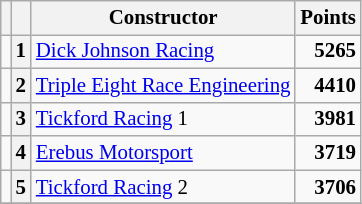<table class="wikitable" style="font-size: 87%;">
<tr>
<th></th>
<th></th>
<th>Constructor</th>
<th>Points</th>
</tr>
<tr>
<td></td>
<th>1</th>
<td><a href='#'>Dick Johnson Racing</a></td>
<td align="right"><strong>5265</strong></td>
</tr>
<tr>
<td></td>
<th>2</th>
<td><a href='#'>Triple Eight Race Engineering</a></td>
<td align="right"><strong>4410</strong></td>
</tr>
<tr>
<td></td>
<th>3</th>
<td><a href='#'>Tickford Racing</a> 1</td>
<td align="right"><strong>3981</strong></td>
</tr>
<tr>
<td></td>
<th>4</th>
<td><a href='#'>Erebus Motorsport</a></td>
<td align="right"><strong>3719</strong></td>
</tr>
<tr>
<td></td>
<th>5</th>
<td><a href='#'>Tickford Racing</a> 2</td>
<td align="right"><strong>3706</strong></td>
</tr>
<tr>
</tr>
</table>
